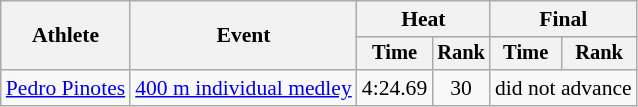<table class=wikitable style="font-size:90%">
<tr>
<th rowspan="2">Athlete</th>
<th rowspan="2">Event</th>
<th colspan="2">Heat</th>
<th colspan="2">Final</th>
</tr>
<tr style="font-size:95%">
<th>Time</th>
<th>Rank</th>
<th>Time</th>
<th>Rank</th>
</tr>
<tr align=center>
<td align=left><a href='#'>Pedro Pinotes</a></td>
<td align=left><a href='#'>400 m individual medley</a></td>
<td>4:24.69</td>
<td>30</td>
<td colspan=2>did not advance</td>
</tr>
</table>
